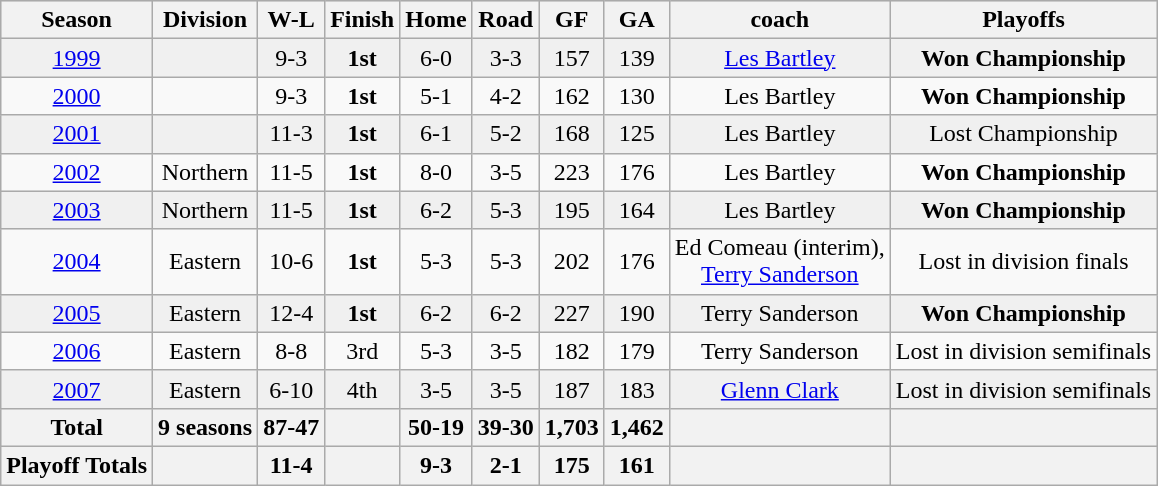<table class="wikitable">
<tr align="center" bgcolor="#e0e0e0">
<th>Season</th>
<th>Division</th>
<th>W-L</th>
<th>Finish</th>
<th>Home</th>
<th>Road</th>
<th>GF</th>
<th>GA</th>
<th>coach</th>
<th>Playoffs</th>
</tr>
<tr align="center" bgcolor="#f0f0f0">
<td><a href='#'>1999</a></td>
<td> </td>
<td>9-3</td>
<td><strong>1st</strong></td>
<td>6-0</td>
<td>3-3</td>
<td>157</td>
<td>139</td>
<td><a href='#'>Les Bartley</a></td>
<td><strong>Won Championship</strong></td>
</tr>
<tr align="center">
<td><a href='#'>2000</a></td>
<td> </td>
<td>9-3</td>
<td><strong>1st</strong></td>
<td>5-1</td>
<td>4-2</td>
<td>162</td>
<td>130</td>
<td>Les Bartley</td>
<td><strong>Won Championship</strong></td>
</tr>
<tr align="center" bgcolor="#f0f0f0">
<td><a href='#'>2001</a></td>
<td> </td>
<td>11-3</td>
<td><strong>1st</strong></td>
<td>6-1</td>
<td>5-2</td>
<td>168</td>
<td>125</td>
<td>Les Bartley</td>
<td>Lost Championship</td>
</tr>
<tr align="center">
<td><a href='#'>2002</a></td>
<td>Northern</td>
<td>11-5</td>
<td><strong>1st</strong></td>
<td>8-0</td>
<td>3-5</td>
<td>223</td>
<td>176</td>
<td>Les Bartley</td>
<td><strong>Won Championship</strong></td>
</tr>
<tr align="center" bgcolor="#f0f0f0">
<td><a href='#'>2003</a></td>
<td>Northern</td>
<td>11-5</td>
<td><strong>1st</strong></td>
<td>6-2</td>
<td>5-3</td>
<td>195</td>
<td>164</td>
<td>Les Bartley</td>
<td><strong>Won Championship</strong></td>
</tr>
<tr align="center">
<td><a href='#'>2004</a></td>
<td>Eastern</td>
<td>10-6</td>
<td><strong>1st</strong></td>
<td>5-3</td>
<td>5-3</td>
<td>202</td>
<td>176</td>
<td>Ed Comeau (interim),<br><a href='#'>Terry Sanderson</a></td>
<td>Lost in division finals</td>
</tr>
<tr align="center" bgcolor="#f0f0f0">
<td><a href='#'>2005</a></td>
<td>Eastern</td>
<td>12-4</td>
<td><strong>1st</strong></td>
<td>6-2</td>
<td>6-2</td>
<td>227</td>
<td>190</td>
<td>Terry Sanderson</td>
<td><strong>Won Championship</strong></td>
</tr>
<tr align="center">
<td><a href='#'>2006</a></td>
<td>Eastern</td>
<td>8-8</td>
<td>3rd</td>
<td>5-3</td>
<td>3-5</td>
<td>182</td>
<td>179</td>
<td>Terry Sanderson</td>
<td>Lost in division semifinals</td>
</tr>
<tr align="center" bgcolor="#f0f0f0">
<td><a href='#'>2007</a></td>
<td>Eastern</td>
<td>6-10</td>
<td>4th</td>
<td>3-5</td>
<td>3-5</td>
<td>187</td>
<td>183</td>
<td><a href='#'>Glenn Clark</a></td>
<td>Lost in division semifinals</td>
</tr>
<tr align="center" bgcolor="#e0e0e0">
<th>Total</th>
<th>9 seasons</th>
<th>87-47</th>
<th> </th>
<th>50-19</th>
<th>39-30</th>
<th>1,703</th>
<th>1,462</th>
<th> </th>
<th> </th>
</tr>
<tr align="center">
<th>Playoff Totals</th>
<th> </th>
<th>11-4</th>
<th> </th>
<th>9-3</th>
<th>2-1</th>
<th>175</th>
<th>161</th>
<th> </th>
<th> </th>
</tr>
</table>
